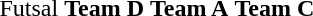<table>
<tr>
<td>Futsal</td>
<td><strong>Team D</strong></td>
<td><strong>Team A</strong></td>
<td><strong>Team C</strong></td>
</tr>
</table>
